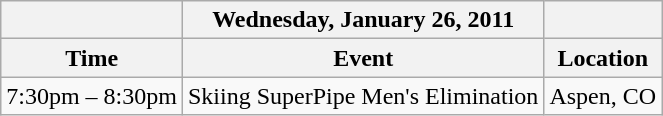<table class="wikitable">
<tr>
<th></th>
<th>Wednesday, January 26, 2011</th>
<th></th>
</tr>
<tr>
<th>Time</th>
<th>Event</th>
<th>Location</th>
</tr>
<tr>
<td>7:30pm – 8:30pm</td>
<td>Skiing SuperPipe Men's Elimination</td>
<td>Aspen, CO</td>
</tr>
</table>
